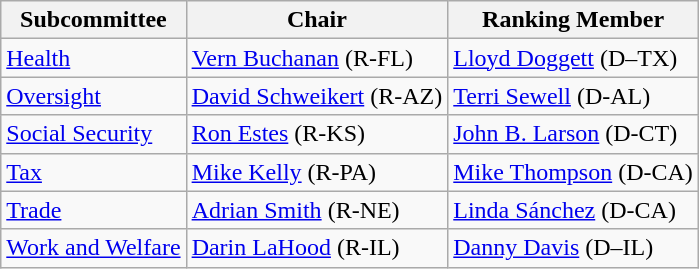<table class="wikitable">
<tr>
<th>Subcommittee</th>
<th>Chair</th>
<th>Ranking Member</th>
</tr>
<tr>
<td><a href='#'>Health</a></td>
<td><a href='#'>Vern Buchanan</a> (R-FL)</td>
<td><a href='#'>Lloyd Doggett</a> (D–TX)</td>
</tr>
<tr>
<td><a href='#'>Oversight</a></td>
<td><a href='#'>David Schweikert</a> (R-AZ)</td>
<td><a href='#'>Terri Sewell</a> (D-AL)</td>
</tr>
<tr>
<td><a href='#'>Social Security</a></td>
<td><a href='#'>Ron Estes</a> (R-KS)</td>
<td><a href='#'>John B. Larson</a> (D-CT)</td>
</tr>
<tr>
<td><a href='#'>Tax</a></td>
<td><a href='#'>Mike Kelly</a> (R-PA)</td>
<td><a href='#'>Mike Thompson</a> (D-CA)</td>
</tr>
<tr>
<td><a href='#'>Trade</a></td>
<td><a href='#'>Adrian Smith</a> (R-NE)</td>
<td><a href='#'>Linda Sánchez</a> (D-CA)</td>
</tr>
<tr>
<td><a href='#'>Work and Welfare</a></td>
<td><a href='#'>Darin LaHood</a> (R-IL)</td>
<td><a href='#'>Danny Davis</a> (D–IL)</td>
</tr>
</table>
